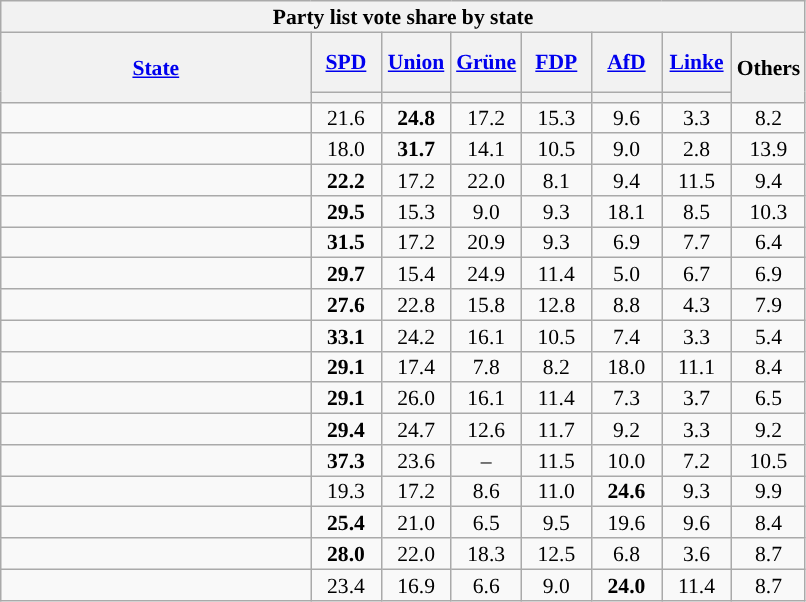<table class="wikitable sortable" style="text-align:center;font-size:90%;line-height:14px">
<tr>
<th colspan=8>Party list vote share by state</th>
</tr>
<tr style="height:40px;">
<th class="wikitable sortable" style="width:200px;" rowspan="2"><a href='#'>State</a></th>
<th class="wikitable sortable" style="width:40px;"><a href='#'>SPD</a></th>
<th class="wikitable sortable" style="width:40px;"><a href='#'>Union</a></th>
<th class="wikitable sortable" style="width:40px;"><a href='#'>Grüne</a></th>
<th class="wikitable sortable" style="width:40px;"><a href='#'>FDP</a></th>
<th class="wikitable sortable" style="width:40px;"><a href='#'>AfD</a></th>
<th class="wikitable sortable" style="width:40px;"><a href='#'>Linke</a></th>
<th class="wikitable sortable" style="width:40px;" rowspan="2">Others</th>
</tr>
<tr>
<th class="wikitable sortable" style="background:"></th>
<th class="wikitable sortable" style="background:"></th>
<th class="wikitable sortable" style="background:"></th>
<th class="wikitable sortable" style="background:"></th>
<th class="wikitable sortable" style="background:"></th>
<th class="wikitable sortable" style="background:"></th>
</tr>
<tr>
<td align="left"></td>
<td>21.6</td>
<td><strong>24.8</strong></td>
<td>17.2</td>
<td>15.3</td>
<td>9.6</td>
<td>3.3</td>
<td>8.2</td>
</tr>
<tr>
<td align="left"></td>
<td>18.0</td>
<td><strong>31.7</strong></td>
<td>14.1</td>
<td>10.5</td>
<td>9.0</td>
<td>2.8</td>
<td>13.9</td>
</tr>
<tr>
<td align="left"></td>
<td><strong>22.2</strong></td>
<td>17.2</td>
<td>22.0</td>
<td>8.1</td>
<td>9.4</td>
<td>11.5</td>
<td>9.4</td>
</tr>
<tr>
<td align="left"></td>
<td><strong>29.5</strong></td>
<td>15.3</td>
<td>9.0</td>
<td>9.3</td>
<td>18.1</td>
<td>8.5</td>
<td>10.3</td>
</tr>
<tr>
<td align="left"></td>
<td><strong>31.5</strong></td>
<td>17.2</td>
<td>20.9</td>
<td>9.3</td>
<td>6.9</td>
<td>7.7</td>
<td>6.4</td>
</tr>
<tr>
<td align="left"></td>
<td><strong>29.7</strong></td>
<td>15.4</td>
<td>24.9</td>
<td>11.4</td>
<td>5.0</td>
<td>6.7</td>
<td>6.9</td>
</tr>
<tr>
<td align="left"></td>
<td><strong>27.6</strong></td>
<td>22.8</td>
<td>15.8</td>
<td>12.8</td>
<td>8.8</td>
<td>4.3</td>
<td>7.9</td>
</tr>
<tr>
<td align="left"></td>
<td><strong>33.1</strong></td>
<td>24.2</td>
<td>16.1</td>
<td>10.5</td>
<td>7.4</td>
<td>3.3</td>
<td>5.4</td>
</tr>
<tr>
<td align="left"></td>
<td><strong>29.1</strong></td>
<td>17.4</td>
<td>7.8</td>
<td>8.2</td>
<td>18.0</td>
<td>11.1</td>
<td>8.4</td>
</tr>
<tr>
<td align="left"></td>
<td><strong>29.1</strong></td>
<td>26.0</td>
<td>16.1</td>
<td>11.4</td>
<td>7.3</td>
<td>3.7</td>
<td>6.5</td>
</tr>
<tr>
<td align="left"></td>
<td><strong>29.4</strong></td>
<td>24.7</td>
<td>12.6</td>
<td>11.7</td>
<td>9.2</td>
<td>3.3</td>
<td>9.2</td>
</tr>
<tr>
<td align="left"></td>
<td><strong>37.3</strong></td>
<td>23.6</td>
<td>–</td>
<td>11.5</td>
<td>10.0</td>
<td>7.2</td>
<td>10.5</td>
</tr>
<tr>
<td align="left"></td>
<td>19.3</td>
<td>17.2</td>
<td>8.6</td>
<td>11.0</td>
<td><strong>24.6</strong></td>
<td>9.3</td>
<td>9.9</td>
</tr>
<tr>
<td align="left"></td>
<td><strong>25.4</strong></td>
<td>21.0</td>
<td>6.5</td>
<td>9.5</td>
<td>19.6</td>
<td>9.6</td>
<td>8.4</td>
</tr>
<tr>
<td align="left"></td>
<td><strong>28.0</strong></td>
<td>22.0</td>
<td>18.3</td>
<td>12.5</td>
<td>6.8</td>
<td>3.6</td>
<td>8.7</td>
</tr>
<tr>
<td align="left"></td>
<td>23.4</td>
<td>16.9</td>
<td>6.6</td>
<td>9.0</td>
<td><strong>24.0</strong></td>
<td>11.4</td>
<td>8.7</td>
</tr>
</table>
